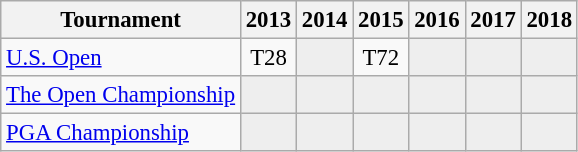<table class="wikitable" style="font-size:95%;text-align:center;">
<tr>
<th>Tournament</th>
<th>2013</th>
<th>2014</th>
<th>2015</th>
<th>2016</th>
<th>2017</th>
<th>2018</th>
</tr>
<tr>
<td align=left><a href='#'>U.S. Open</a></td>
<td>T28</td>
<td style="background:#eeeeee;"></td>
<td>T72</td>
<td style="background:#eeeeee;"></td>
<td style="background:#eeeeee;"></td>
<td style="background:#eeeeee;"></td>
</tr>
<tr>
<td align=left><a href='#'>The Open Championship</a></td>
<td style="background:#eeeeee;"></td>
<td style="background:#eeeeee;"></td>
<td style="background:#eeeeee;"></td>
<td style="background:#eeeeee;"></td>
<td style="background:#eeeeee;"></td>
<td style="background:#eeeeee;"></td>
</tr>
<tr>
<td align=left><a href='#'>PGA Championship</a></td>
<td style="background:#eeeeee;"></td>
<td style="background:#eeeeee;"></td>
<td style="background:#eeeeee;"></td>
<td style="background:#eeeeee;"></td>
<td style="background:#eeeeee;"></td>
<td style="background:#eeeeee;"></td>
</tr>
</table>
